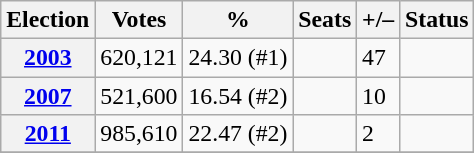<table class="wikitable" style="font-size:99%; text-align:left;">
<tr>
<th>Election</th>
<th>Votes</th>
<th>%</th>
<th>Seats</th>
<th>+/–</th>
<th>Status</th>
</tr>
<tr>
<th><a href='#'>2003</a></th>
<td>620,121</td>
<td>24.30	 (#1) </td>
<td></td>
<td> 47</td>
<td></td>
</tr>
<tr>
<th><a href='#'>2007</a></th>
<td>521,600</td>
<td>16.54  (#2) </td>
<td></td>
<td> 10</td>
<td></td>
</tr>
<tr>
<th><a href='#'>2011</a></th>
<td>985,610</td>
<td>22.47	 	 (#2) </td>
<td></td>
<td> 2</td>
<td></td>
</tr>
<tr>
</tr>
</table>
